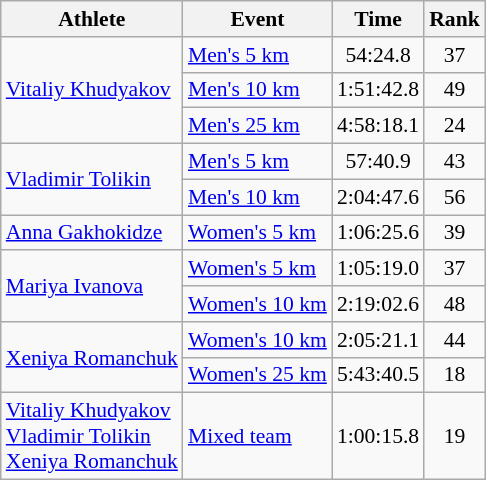<table class="wikitable" style="font-size:90%;">
<tr>
<th>Athlete</th>
<th>Event</th>
<th>Time</th>
<th>Rank</th>
</tr>
<tr align=center>
<td align=left rowspan=3><a href='#'>Vitaliy Khudyakov</a></td>
<td align=left><a href='#'>Men's 5 km</a></td>
<td>54:24.8</td>
<td>37</td>
</tr>
<tr align=center>
<td align=left><a href='#'>Men's 10 km</a></td>
<td>1:51:42.8</td>
<td>49</td>
</tr>
<tr align=center>
<td align=left><a href='#'>Men's 25 km</a></td>
<td>4:58:18.1</td>
<td>24</td>
</tr>
<tr align=center>
<td align=left rowspan=2><a href='#'>Vladimir Tolikin</a></td>
<td align=left><a href='#'>Men's 5 km</a></td>
<td>57:40.9</td>
<td>43</td>
</tr>
<tr align=center>
<td align=left><a href='#'>Men's 10 km</a></td>
<td>2:04:47.6</td>
<td>56</td>
</tr>
<tr align=center>
<td align=left><a href='#'>Anna Gakhokidze</a></td>
<td align=left><a href='#'>Women's 5 km</a></td>
<td>1:06:25.6</td>
<td>39</td>
</tr>
<tr align=center>
<td align=left rowspan=2><a href='#'>Mariya Ivanova</a></td>
<td align=left><a href='#'>Women's 5 km</a></td>
<td>1:05:19.0</td>
<td>37</td>
</tr>
<tr align=center>
<td align=left><a href='#'>Women's 10 km</a></td>
<td>2:19:02.6</td>
<td>48</td>
</tr>
<tr align=center>
<td align=left rowspan=2><a href='#'>Xeniya Romanchuk</a></td>
<td align=left><a href='#'>Women's 10 km</a></td>
<td>2:05:21.1</td>
<td>44</td>
</tr>
<tr align=center>
<td align=left><a href='#'>Women's 25 km</a></td>
<td>5:43:40.5</td>
<td>18</td>
</tr>
<tr align=center>
<td align=left><a href='#'>Vitaliy Khudyakov</a><br><a href='#'>Vladimir Tolikin</a><br><a href='#'>Xeniya Romanchuk</a></td>
<td align=left><a href='#'>Mixed team</a></td>
<td>1:00:15.8</td>
<td>19</td>
</tr>
</table>
